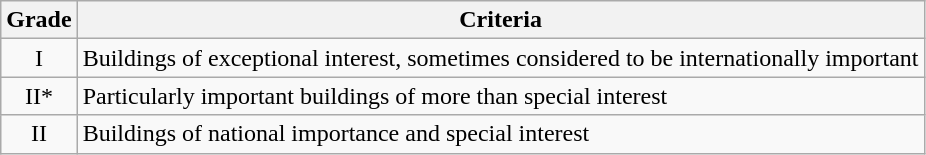<table class="wikitable">
<tr>
<th>Grade</th>
<th>Criteria</th>
</tr>
<tr>
<td align="center" >I</td>
<td>Buildings of exceptional interest, sometimes considered to be internationally important</td>
</tr>
<tr>
<td align="center" >II*</td>
<td>Particularly important buildings of more than special interest</td>
</tr>
<tr>
<td align="center" >II</td>
<td>Buildings of national importance and special interest</td>
</tr>
</table>
